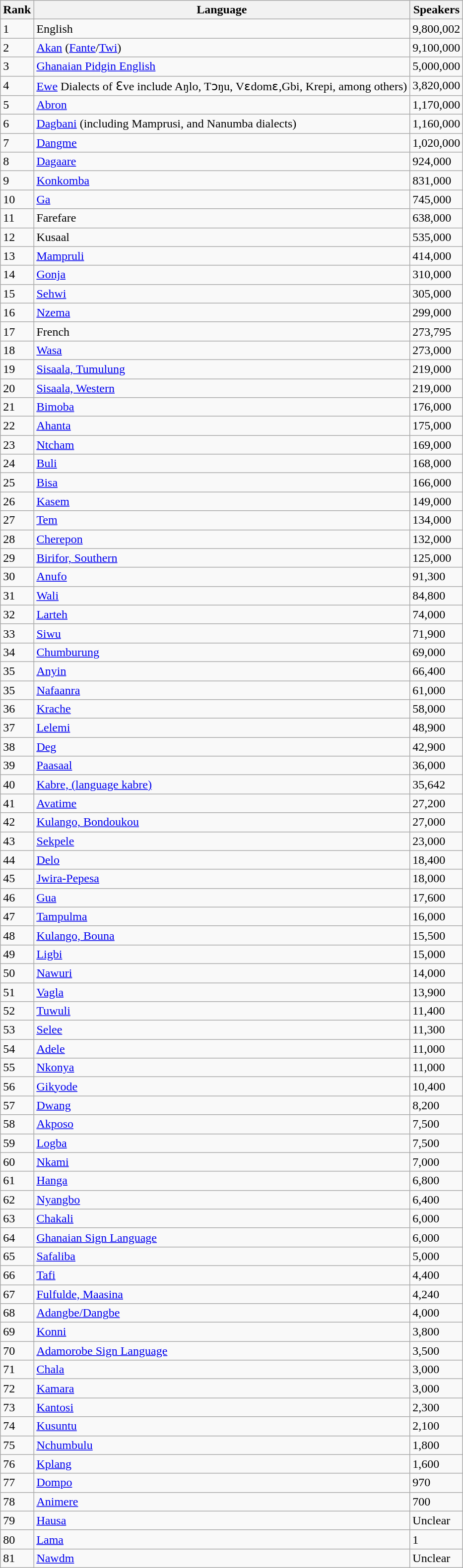<table class="wikitable sortable">
<tr>
<th>Rank</th>
<th>Language</th>
<th>Speakers</th>
</tr>
<tr>
<td>1</td>
<td>English</td>
<td>9,800,002</td>
</tr>
<tr>
<td>2</td>
<td><a href='#'>Akan</a> (<a href='#'>Fante</a>/<a href='#'>Twi</a>)</td>
<td>9,100,000</td>
</tr>
<tr>
<td>3</td>
<td><a href='#'>Ghanaian Pidgin English</a></td>
<td>5,000,000</td>
</tr>
<tr>
<td>4</td>
<td><a href='#'>Ewe</a> Dialects of Ɛve include Aŋlo, Tɔŋu, Vɛdomɛ,Gbi, Krepi, among others)</td>
<td>3,820,000</td>
</tr>
<tr>
<td>5</td>
<td><a href='#'>Abron</a></td>
<td>1,170,000</td>
</tr>
<tr>
<td>6</td>
<td><a href='#'>Dagbani</a> (including Mamprusi,  and Nanumba dialects)</td>
<td>1,160,000</td>
</tr>
<tr>
<td>7</td>
<td><a href='#'>Dangme</a></td>
<td>1,020,000</td>
</tr>
<tr>
<td>8</td>
<td><a href='#'>Dagaare</a></td>
<td>924,000</td>
</tr>
<tr>
<td>9</td>
<td><a href='#'>Konkomba</a></td>
<td>831,000</td>
</tr>
<tr>
<td>10</td>
<td><a href='#'>Ga</a></td>
<td>745,000</td>
</tr>
<tr>
<td>11</td>
<td>Farefare</td>
<td>638,000</td>
</tr>
<tr>
<td>12</td>
<td>Kusaal</td>
<td>535,000</td>
</tr>
<tr>
<td>13</td>
<td><a href='#'>Mampruli</a></td>
<td>414,000</td>
</tr>
<tr>
<td>14</td>
<td><a href='#'>Gonja</a></td>
<td>310,000</td>
</tr>
<tr>
<td>15</td>
<td><a href='#'>Sehwi</a></td>
<td>305,000</td>
</tr>
<tr>
<td>16</td>
<td><a href='#'>Nzema</a></td>
<td>299,000</td>
</tr>
<tr>
<td>17</td>
<td>French</td>
<td>273,795</td>
</tr>
<tr>
<td>18</td>
<td><a href='#'>Wasa</a></td>
<td>273,000</td>
</tr>
<tr>
<td>19</td>
<td><a href='#'>Sisaala, Tumulung</a></td>
<td>219,000</td>
</tr>
<tr>
<td>20</td>
<td><a href='#'>Sisaala, Western</a></td>
<td>219,000</td>
</tr>
<tr>
<td>21</td>
<td><a href='#'>Bimoba</a></td>
<td>176,000</td>
</tr>
<tr>
<td>22</td>
<td><a href='#'>Ahanta</a></td>
<td>175,000</td>
</tr>
<tr>
<td>23</td>
<td><a href='#'>Ntcham</a></td>
<td>169,000</td>
</tr>
<tr>
<td>24</td>
<td><a href='#'>Buli</a></td>
<td>168,000</td>
</tr>
<tr>
<td>25</td>
<td><a href='#'>Bisa</a></td>
<td>166,000</td>
</tr>
<tr>
<td>26</td>
<td><a href='#'>Kasem</a></td>
<td>149,000</td>
</tr>
<tr>
<td>27</td>
<td><a href='#'>Tem</a></td>
<td>134,000</td>
</tr>
<tr>
<td>28</td>
<td><a href='#'>Cherepon</a></td>
<td>132,000</td>
</tr>
<tr>
<td>29</td>
<td><a href='#'>Birifor, Southern</a></td>
<td>125,000</td>
</tr>
<tr>
<td>30</td>
<td><a href='#'>Anufo</a></td>
<td>91,300</td>
</tr>
<tr>
<td>31</td>
<td><a href='#'>Wali</a></td>
<td>84,800</td>
</tr>
<tr>
<td>32</td>
<td><a href='#'>Larteh</a></td>
<td>74,000</td>
</tr>
<tr>
<td>33</td>
<td><a href='#'>Siwu</a></td>
<td>71,900</td>
</tr>
<tr>
<td>34</td>
<td><a href='#'>Chumburung</a></td>
<td>69,000</td>
</tr>
<tr>
<td>35</td>
<td><a href='#'>Anyin</a></td>
<td>66,400</td>
</tr>
<tr>
<td>35</td>
<td><a href='#'>Nafaanra</a></td>
<td>61,000</td>
</tr>
<tr>
<td>36</td>
<td><a href='#'>Krache</a></td>
<td>58,000</td>
</tr>
<tr>
<td>37</td>
<td><a href='#'>Lelemi</a></td>
<td>48,900</td>
</tr>
<tr>
<td>38</td>
<td><a href='#'>Deg</a></td>
<td>42,900</td>
</tr>
<tr>
<td>39</td>
<td><a href='#'>Paasaal</a></td>
<td>36,000</td>
</tr>
<tr>
<td>40</td>
<td><a href='#'>Kabre, (language kabre)</a></td>
<td>35,642</td>
</tr>
<tr>
<td>41</td>
<td><a href='#'>Avatime</a></td>
<td>27,200</td>
</tr>
<tr>
<td>42</td>
<td><a href='#'>Kulango, Bondoukou</a></td>
<td>27,000</td>
</tr>
<tr>
<td>43</td>
<td><a href='#'>Sekpele</a></td>
<td>23,000</td>
</tr>
<tr>
<td>44</td>
<td><a href='#'>Delo</a></td>
<td>18,400</td>
</tr>
<tr>
<td>45</td>
<td><a href='#'>Jwira-Pepesa</a></td>
<td>18,000</td>
</tr>
<tr>
<td>46</td>
<td><a href='#'>Gua</a></td>
<td>17,600</td>
</tr>
<tr>
<td>47</td>
<td><a href='#'>Tampulma</a></td>
<td>16,000</td>
</tr>
<tr>
<td>48</td>
<td><a href='#'>Kulango, Bouna</a></td>
<td>15,500</td>
</tr>
<tr>
<td>49</td>
<td><a href='#'>Ligbi</a></td>
<td>15,000</td>
</tr>
<tr>
<td>50</td>
<td><a href='#'>Nawuri</a></td>
<td>14,000</td>
</tr>
<tr>
<td>51</td>
<td><a href='#'>Vagla</a></td>
<td>13,900</td>
</tr>
<tr>
<td>52</td>
<td><a href='#'>Tuwuli</a></td>
<td>11,400</td>
</tr>
<tr>
<td>53</td>
<td><a href='#'>Selee</a></td>
<td>11,300</td>
</tr>
<tr>
<td>54</td>
<td><a href='#'>Adele</a></td>
<td>11,000</td>
</tr>
<tr>
<td>55</td>
<td><a href='#'>Nkonya</a></td>
<td>11,000</td>
</tr>
<tr>
<td>56</td>
<td><a href='#'>Gikyode</a></td>
<td>10,400</td>
</tr>
<tr>
<td>57</td>
<td><a href='#'>Dwang</a></td>
<td>8,200</td>
</tr>
<tr>
<td>58</td>
<td><a href='#'>Akposo</a></td>
<td>7,500</td>
</tr>
<tr>
<td>59</td>
<td><a href='#'>Logba</a></td>
<td>7,500</td>
</tr>
<tr>
<td>60</td>
<td><a href='#'>Nkami</a></td>
<td>7,000</td>
</tr>
<tr>
<td>61</td>
<td><a href='#'>Hanga</a></td>
<td>6,800</td>
</tr>
<tr>
<td>62</td>
<td><a href='#'>Nyangbo</a></td>
<td>6,400</td>
</tr>
<tr>
<td>63</td>
<td><a href='#'>Chakali</a></td>
<td>6,000</td>
</tr>
<tr>
<td>64</td>
<td><a href='#'>Ghanaian Sign Language</a></td>
<td>6,000</td>
</tr>
<tr>
<td>65</td>
<td><a href='#'>Safaliba</a></td>
<td>5,000</td>
</tr>
<tr>
<td>66</td>
<td><a href='#'>Tafi</a></td>
<td>4,400</td>
</tr>
<tr>
<td>67</td>
<td><a href='#'>Fulfulde, Maasina</a></td>
<td>4,240</td>
</tr>
<tr>
<td>68</td>
<td><a href='#'>Adangbe/Dangbe</a></td>
<td>4,000</td>
</tr>
<tr>
<td>69</td>
<td><a href='#'>Konni</a></td>
<td>3,800</td>
</tr>
<tr>
<td>70</td>
<td><a href='#'>Adamorobe Sign Language</a></td>
<td>3,500</td>
</tr>
<tr>
<td>71</td>
<td><a href='#'>Chala</a></td>
<td>3,000</td>
</tr>
<tr>
<td>72</td>
<td><a href='#'>Kamara</a></td>
<td>3,000</td>
</tr>
<tr>
<td>73</td>
<td><a href='#'>Kantosi</a></td>
<td>2,300</td>
</tr>
<tr>
<td>74</td>
<td><a href='#'>Kusuntu</a></td>
<td>2,100</td>
</tr>
<tr>
<td>75</td>
<td><a href='#'>Nchumbulu</a></td>
<td>1,800</td>
</tr>
<tr>
<td>76</td>
<td><a href='#'>Kplang</a></td>
<td>1,600</td>
</tr>
<tr>
<td>77</td>
<td><a href='#'>Dompo</a></td>
<td>970</td>
</tr>
<tr>
<td>78</td>
<td><a href='#'>Animere</a></td>
<td>700</td>
</tr>
<tr>
<td>79</td>
<td><a href='#'>Hausa</a></td>
<td>Unclear</td>
</tr>
<tr>
<td>80</td>
<td><a href='#'>Lama</a></td>
<td>1</td>
</tr>
<tr>
<td>81</td>
<td><a href='#'>Nawdm</a></td>
<td>Unclear</td>
</tr>
</table>
